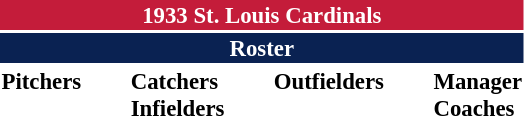<table class="toccolours" style="font-size: 95%;">
<tr>
<th colspan="10" style="background-color: #c41c3a; color: white; text-align: center;">1933 St. Louis Cardinals</th>
</tr>
<tr>
<td colspan="10" style="background-color: #0a2252; color: white; text-align: center;"><strong>Roster</strong></td>
</tr>
<tr>
<td valign="top"><strong>Pitchers</strong><br>











</td>
<td width="25px"></td>
<td valign="top"><strong>Catchers</strong><br>



<strong>Infielders</strong>









</td>
<td width="25px"></td>
<td valign="top"><strong>Outfielders</strong><br>





</td>
<td width="25px"></td>
<td valign="top"><strong>Manager</strong><br>

<strong>Coaches</strong>
</td>
</tr>
</table>
